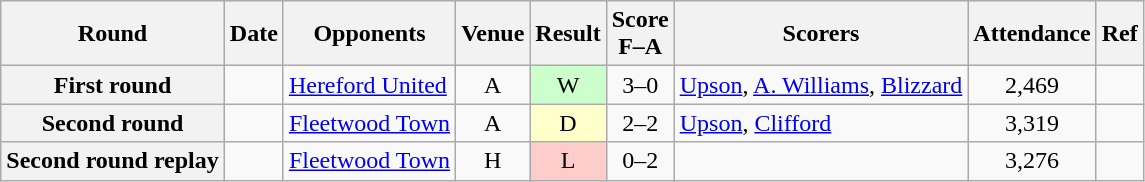<table class="wikitable plainrowheaders sortable" style="text-align:center">
<tr>
<th scope="col">Round</th>
<th scope="col">Date</th>
<th scope="col">Opponents</th>
<th scope="col">Venue</th>
<th scope="col">Result</th>
<th scope="col">Score<br>F–A</th>
<th scope="col" class="unsortable">Scorers</th>
<th scope="col">Attendance</th>
<th scope="col" class="unsortable">Ref</th>
</tr>
<tr>
<th scope="row">First round</th>
<td align="left"></td>
<td align="left"><a href='#'>Hereford United</a></td>
<td>A</td>
<td style="background-color:#CCFFCC">W</td>
<td>3–0</td>
<td align="left"><a href='#'>Upson</a>, <a href='#'>A. Williams</a>, <a href='#'>Blizzard</a></td>
<td>2,469</td>
<td></td>
</tr>
<tr>
<th scope="row">Second round</th>
<td align="left"></td>
<td align="left"><a href='#'>Fleetwood Town</a></td>
<td>A</td>
<td style="background-color:#FFFFCC">D</td>
<td>2–2</td>
<td align="left"><a href='#'>Upson</a>, <a href='#'>Clifford</a></td>
<td>3,319</td>
<td></td>
</tr>
<tr>
<th scope="row">Second round replay</th>
<td align="left"></td>
<td align="left"><a href='#'>Fleetwood Town</a></td>
<td>H</td>
<td style="background-color:#FFCCCC">L</td>
<td>0–2</td>
<td align="left"></td>
<td>3,276</td>
<td></td>
</tr>
</table>
